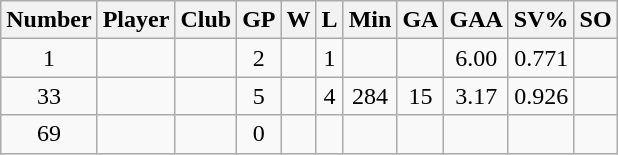<table class="wikitable sortable" style="text-align: center;">
<tr>
<th scope="col">Number</th>
<th scope="col">Player</th>
<th scope="col">Club</th>
<th scope="col">GP</th>
<th scope="col">W</th>
<th scope="col">L</th>
<th scope="col">Min</th>
<th scope="col">GA</th>
<th scope="col">GAA</th>
<th scope="col">SV%</th>
<th scope="col">SO</th>
</tr>
<tr>
<td>1</td>
<td scope="row" align=left></td>
<td align=left></td>
<td>2</td>
<td></td>
<td>1</td>
<td></td>
<td></td>
<td>6.00</td>
<td>0.771</td>
<td></td>
</tr>
<tr>
<td>33</td>
<td scope="row" align=left></td>
<td align=left></td>
<td>5</td>
<td></td>
<td>4</td>
<td>284</td>
<td>15</td>
<td>3.17</td>
<td>0.926</td>
<td></td>
</tr>
<tr>
<td>69</td>
<td scope="row" align=left></td>
<td align=left></td>
<td>0</td>
<td></td>
<td></td>
<td></td>
<td></td>
<td></td>
<td></td>
<td></td>
</tr>
</table>
